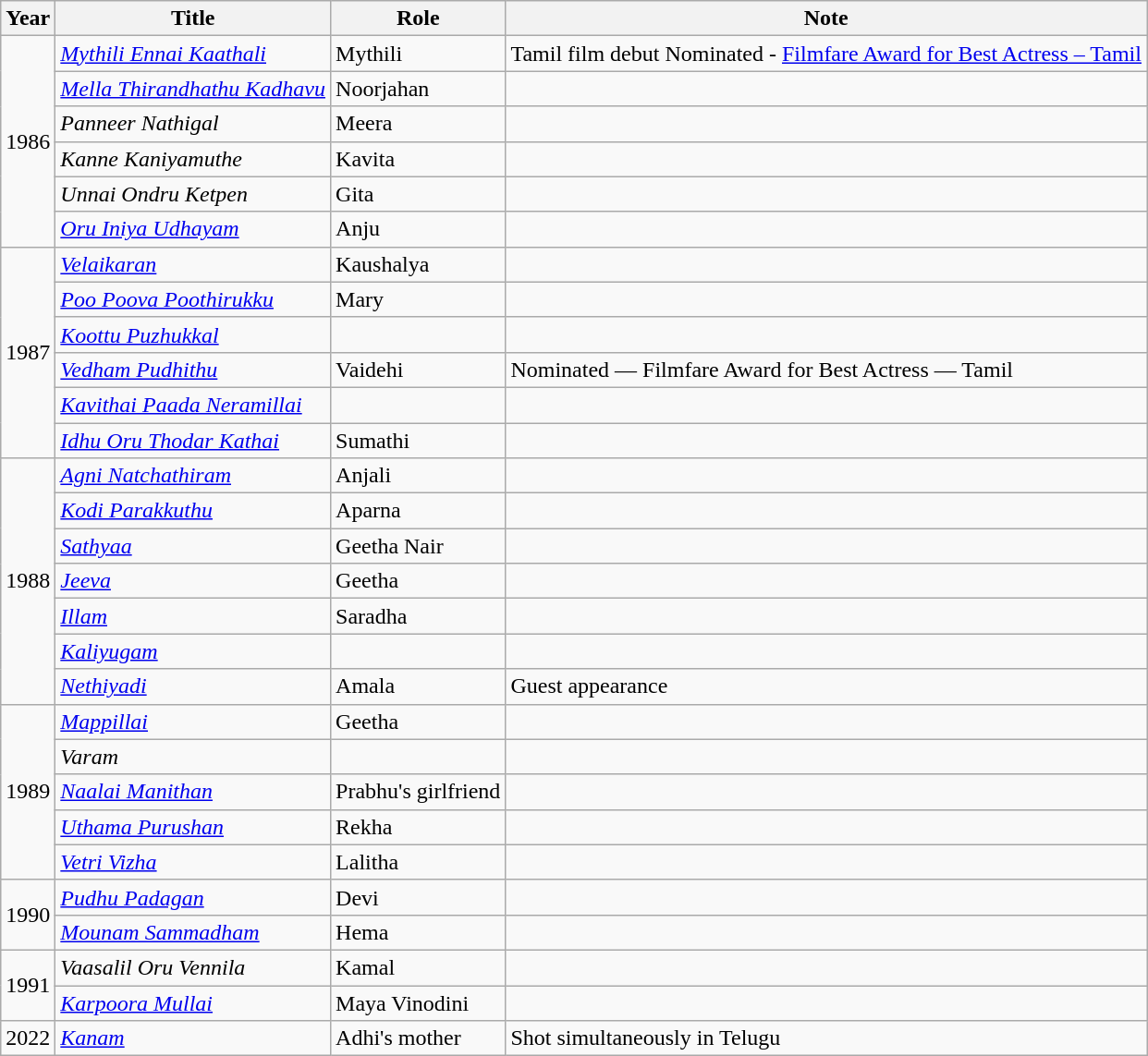<table class="wikitable sortable">
<tr>
<th>Year</th>
<th>Title</th>
<th>Role</th>
<th>Note</th>
</tr>
<tr>
<td rowspan=6>1986</td>
<td><em><a href='#'>Mythili Ennai Kaathali</a></em></td>
<td>Mythili</td>
<td>Tamil film debut Nominated - <a href='#'>Filmfare Award for Best Actress – Tamil</a></td>
</tr>
<tr>
<td><em><a href='#'>Mella Thirandhathu Kadhavu</a></em></td>
<td>Noorjahan</td>
<td></td>
</tr>
<tr>
<td><em>Panneer Nathigal</em></td>
<td>Meera</td>
<td></td>
</tr>
<tr>
<td><em>Kanne Kaniyamuthe</em></td>
<td>Kavita</td>
<td></td>
</tr>
<tr>
<td><em>Unnai Ondru Ketpen</em></td>
<td>Gita</td>
<td></td>
</tr>
<tr>
<td><em><a href='#'>Oru Iniya Udhayam</a></em></td>
<td>Anju</td>
<td></td>
</tr>
<tr>
<td rowspan=6>1987</td>
<td><em><a href='#'>Velaikaran</a></em></td>
<td>Kaushalya</td>
<td></td>
</tr>
<tr>
<td><em><a href='#'>Poo Poova Poothirukku</a></em></td>
<td>Mary</td>
<td></td>
</tr>
<tr>
<td><em><a href='#'>Koottu Puzhukkal</a></em></td>
<td></td>
<td></td>
</tr>
<tr>
<td><em><a href='#'>Vedham Pudhithu</a></em></td>
<td>Vaidehi</td>
<td>Nominated — Filmfare Award for Best Actress — Tamil</td>
</tr>
<tr>
<td><em><a href='#'>Kavithai Paada Neramillai</a></em></td>
<td></td>
<td></td>
</tr>
<tr>
<td><em><a href='#'>Idhu Oru Thodar Kathai</a></em></td>
<td>Sumathi</td>
<td></td>
</tr>
<tr>
<td rowspan="7">1988</td>
<td><em><a href='#'>Agni Natchathiram</a></em></td>
<td>Anjali</td>
<td></td>
</tr>
<tr>
<td><em><a href='#'>Kodi Parakkuthu</a></em></td>
<td>Aparna</td>
<td></td>
</tr>
<tr>
<td><em><a href='#'>Sathyaa</a></em></td>
<td>Geetha Nair</td>
<td></td>
</tr>
<tr>
<td><em><a href='#'>Jeeva</a></em></td>
<td>Geetha</td>
<td></td>
</tr>
<tr>
<td><em><a href='#'>Illam</a></em></td>
<td>Saradha</td>
<td></td>
</tr>
<tr>
<td><em><a href='#'>Kaliyugam</a></em></td>
<td></td>
<td></td>
</tr>
<tr>
<td><em><a href='#'>Nethiyadi</a></em></td>
<td>Amala</td>
<td>Guest appearance</td>
</tr>
<tr>
<td rowspan=5>1989</td>
<td><em><a href='#'>Mappillai</a></em></td>
<td>Geetha</td>
<td></td>
</tr>
<tr>
<td><em>Varam</em></td>
<td></td>
<td></td>
</tr>
<tr>
<td><em><a href='#'>Naalai Manithan</a></em></td>
<td>Prabhu's girlfriend</td>
<td></td>
</tr>
<tr>
<td><em><a href='#'>Uthama Purushan</a></em></td>
<td>Rekha</td>
<td></td>
</tr>
<tr>
<td><em><a href='#'>Vetri Vizha</a></em></td>
<td>Lalitha</td>
<td></td>
</tr>
<tr>
<td rowspan=2>1990</td>
<td><em><a href='#'>Pudhu Padagan</a></em></td>
<td>Devi</td>
<td></td>
</tr>
<tr>
<td><em><a href='#'>Mounam Sammadham</a></em></td>
<td>Hema</td>
<td></td>
</tr>
<tr>
<td rowspan=2>1991</td>
<td><em>Vaasalil Oru Vennila</em></td>
<td>Kamal</td>
<td></td>
</tr>
<tr>
<td><em><a href='#'>Karpoora Mullai</a></em></td>
<td>Maya Vinodini</td>
<td></td>
</tr>
<tr>
<td>2022</td>
<td><em><a href='#'>Kanam</a></em></td>
<td>Adhi's mother</td>
<td>Shot simultaneously in Telugu</td>
</tr>
</table>
